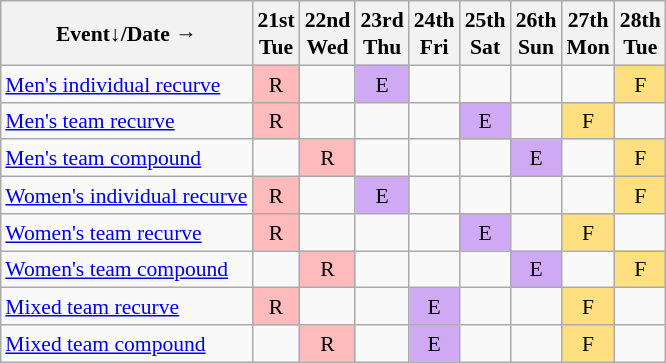<table class="wikitable" style="margin:0.5em auto; font-size:90%; line-height:1.25em; text-align:center">
<tr>
<th>Event↓/Date →</th>
<th>21st<br>Tue</th>
<th>22nd<br>Wed</th>
<th>23rd<br>Thu</th>
<th>24th<br>Fri</th>
<th>25th<br>Sat</th>
<th>26th<br>Sun</th>
<th>27th<br>Mon</th>
<th>28th<br>Tue</th>
</tr>
<tr>
<td align="left"><a href='#'>Men's individual recurve</a></td>
<td bgcolor="#FFBBBB">R</td>
<td></td>
<td bgcolor="#D0A9F5">E</td>
<td></td>
<td></td>
<td></td>
<td></td>
<td bgcolor="#FFDF80">F</td>
</tr>
<tr>
<td align="left"><a href='#'>Men's team recurve</a></td>
<td bgcolor="#FFBBBB">R</td>
<td></td>
<td></td>
<td></td>
<td bgcolor="#D0A9F5">E</td>
<td></td>
<td bgcolor="#FFDF80">F</td>
<td></td>
</tr>
<tr>
<td align="left"><a href='#'>Men's team compound</a></td>
<td></td>
<td bgcolor="#FFBBBB">R</td>
<td></td>
<td></td>
<td></td>
<td bgcolor="#D0A9F5">E</td>
<td></td>
<td bgcolor="#FFDF80">F</td>
</tr>
<tr>
<td align="left"><a href='#'>Women's individual recurve</a></td>
<td bgcolor="#FFBBBB">R</td>
<td></td>
<td bgcolor="#D0A9F5">E</td>
<td></td>
<td></td>
<td></td>
<td></td>
<td bgcolor="#FFDF80">F</td>
</tr>
<tr>
<td align="left"><a href='#'>Women's team recurve</a></td>
<td bgcolor="#FFBBBB">R</td>
<td></td>
<td></td>
<td></td>
<td bgcolor="#D0A9F5">E</td>
<td></td>
<td bgcolor="#FFDF80">F</td>
<td></td>
</tr>
<tr>
<td align="left"><a href='#'>Women's team compound</a></td>
<td></td>
<td bgcolor="#FFBBBB">R</td>
<td></td>
<td></td>
<td></td>
<td bgcolor="#D0A9F5">E</td>
<td></td>
<td bgcolor="#FFDF80">F</td>
</tr>
<tr>
<td align="left"><a href='#'>Mixed team recurve</a></td>
<td bgcolor="#FFBBBB">R</td>
<td></td>
<td></td>
<td bgcolor="#D0A9F5">E</td>
<td></td>
<td></td>
<td bgcolor="#FFDF80">F</td>
<td></td>
</tr>
<tr>
<td align="left"><a href='#'>Mixed team compound</a></td>
<td></td>
<td bgcolor="#FFBBBB">R</td>
<td></td>
<td bgcolor="#D0A9F5">E</td>
<td></td>
<td></td>
<td bgcolor="#FFDF80">F</td>
<td></td>
</tr>
</table>
